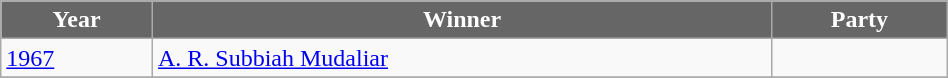<table class="wikitable" width="50%">
<tr>
<th style="background-color:#666666; color:white">Year</th>
<th style="background-color:#666666; color:white">Winner</th>
<th style="background-color:#666666; color:white" colspan="2">Party</th>
</tr>
<tr>
<td><a href='#'>1967</a></td>
<td><a href='#'>A. R. Subbiah Mudaliar</a></td>
<td></td>
</tr>
<tr>
</tr>
</table>
